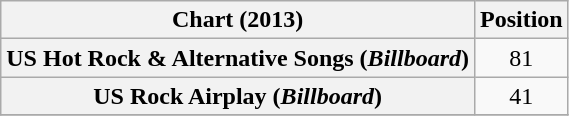<table class="wikitable plainrowheaders" style="text-align:center">
<tr>
<th scope="col">Chart (2013)</th>
<th scope="col">Position</th>
</tr>
<tr>
<th scope="row">US Hot Rock & Alternative Songs (<em>Billboard</em>)</th>
<td>81</td>
</tr>
<tr>
<th scope="row">US Rock Airplay (<em>Billboard</em>)</th>
<td>41</td>
</tr>
<tr>
</tr>
</table>
